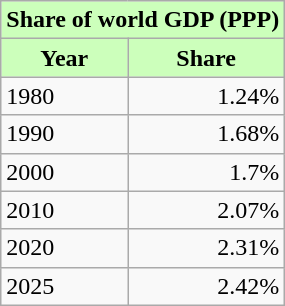<table class="wikitable floatright">
<tr>
<th style="text-align:center; background:#cfb;" colspan="2">Share of world GDP (PPP)</th>
</tr>
<tr>
<th style="background:#cfb;">Year</th>
<th style="background:#cfb;">Share</th>
</tr>
<tr>
<td style="text-align:left;">1980</td>
<td style="text-align:right;">1.24%</td>
</tr>
<tr>
<td style="text-align:left;">1990</td>
<td style="text-align:right;">1.68%</td>
</tr>
<tr>
<td>2000</td>
<td style="text-align:right;">1.7%</td>
</tr>
<tr>
<td>2010</td>
<td style="text-align:right;">2.07%</td>
</tr>
<tr>
<td>2020</td>
<td style="text-align:right;">2.31%</td>
</tr>
<tr>
<td>2025</td>
<td style="text-align:right;">2.42%</td>
</tr>
</table>
